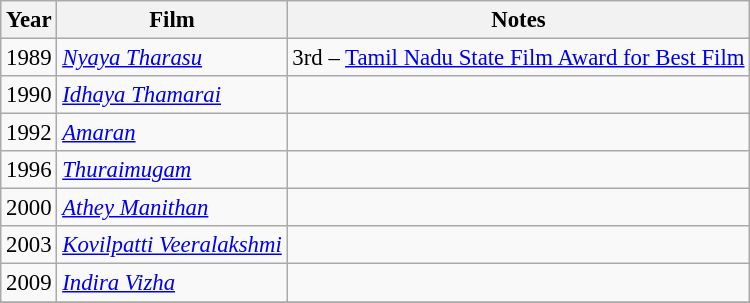<table class="wikitable" style="font-size: 95%;">
<tr>
<th>Year</th>
<th>Film</th>
<th>Notes</th>
</tr>
<tr>
<td>1989</td>
<td><em><a href='#'>Nyaya Tharasu</a></em></td>
<td>3rd – <a href='#'>Tamil Nadu State Film Award for Best Film</a></td>
</tr>
<tr>
<td>1990</td>
<td><em><a href='#'>Idhaya Thamarai</a></em></td>
<td></td>
</tr>
<tr>
<td>1992</td>
<td><em><a href='#'>Amaran</a></em></td>
<td></td>
</tr>
<tr>
<td>1996</td>
<td><em><a href='#'>Thuraimugam</a></em></td>
<td></td>
</tr>
<tr>
<td>2000</td>
<td><em><a href='#'>Athey Manithan</a></em></td>
<td></td>
</tr>
<tr>
<td>2003</td>
<td><em><a href='#'>Kovilpatti Veeralakshmi</a></em></td>
<td></td>
</tr>
<tr>
<td>2009</td>
<td><em><a href='#'>Indira Vizha</a></em></td>
<td></td>
</tr>
<tr>
</tr>
</table>
